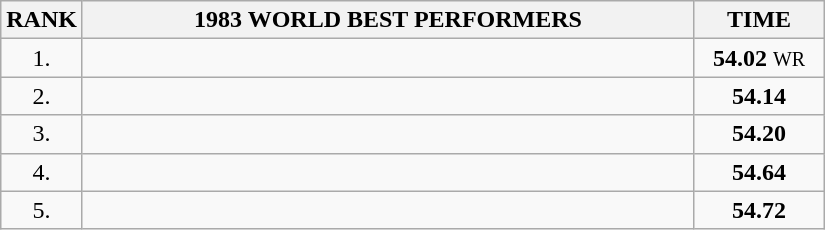<table class=wikitable>
<tr>
<th>RANK</th>
<th align="center" style="width: 25em">1983 WORLD BEST PERFORMERS</th>
<th align="center" style="width: 5em">TIME</th>
</tr>
<tr>
<td align="center">1.</td>
<td></td>
<td align="center"><strong>54.02</strong> <small>WR</small></td>
</tr>
<tr>
<td align="center">2.</td>
<td></td>
<td align="center"><strong>54.14</strong></td>
</tr>
<tr>
<td align="center">3.</td>
<td></td>
<td align="center"><strong>54.20</strong></td>
</tr>
<tr>
<td align="center">4.</td>
<td></td>
<td align="center"><strong>54.64</strong></td>
</tr>
<tr>
<td align="center">5.</td>
<td></td>
<td align="center"><strong>54.72</strong></td>
</tr>
</table>
